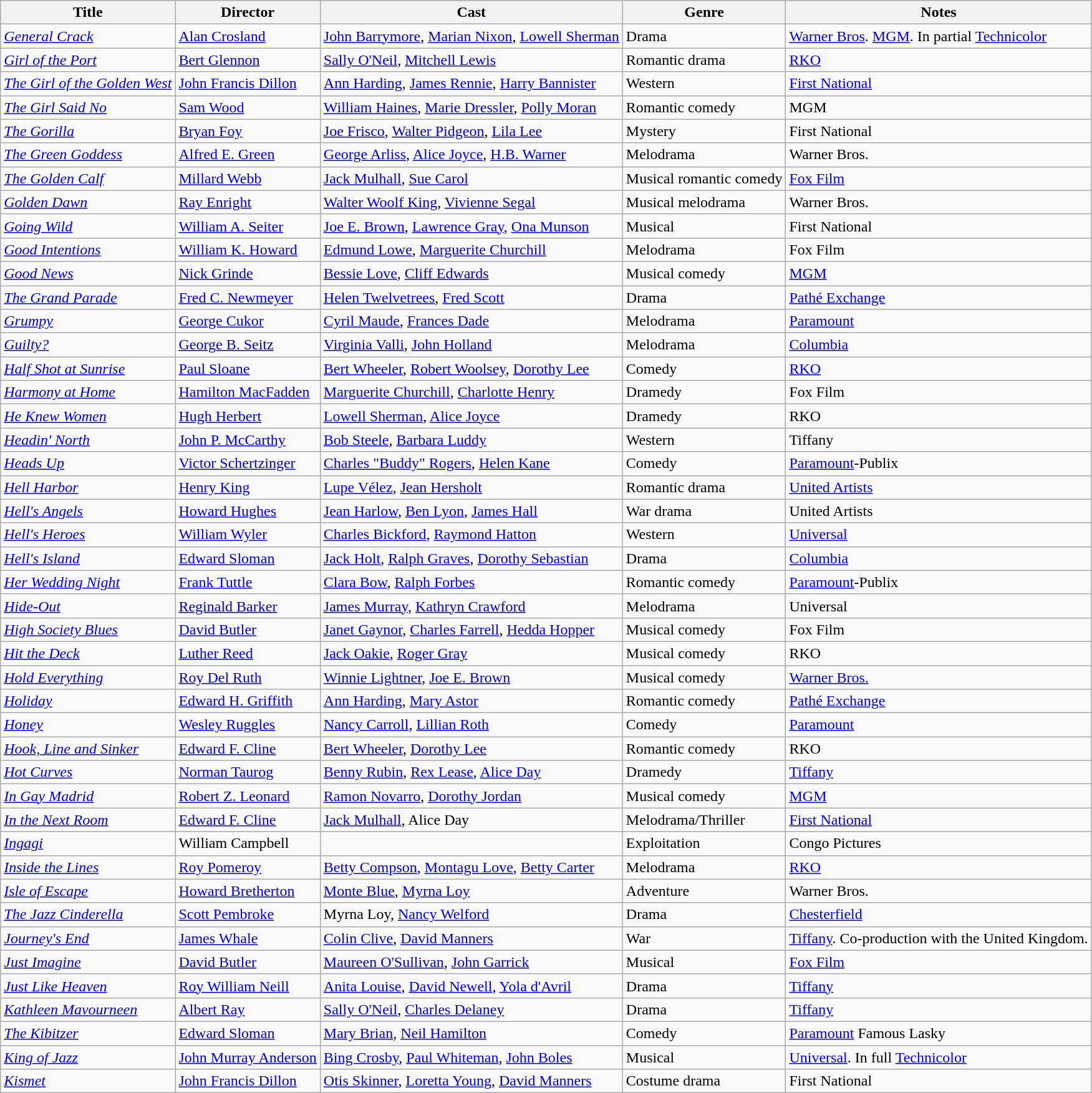<table class=wikitable>
<tr>
<th>Title</th>
<th>Director</th>
<th>Cast</th>
<th>Genre</th>
<th>Notes</th>
</tr>
<tr>
<td><em><a href='#'>General Crack</a></em></td>
<td><a href='#'>Alan Crosland</a></td>
<td><a href='#'>John Barrymore</a>, <a href='#'>Marian Nixon</a>, <a href='#'>Lowell Sherman</a></td>
<td>Drama</td>
<td><a href='#'>Warner Bros</a>. <a href='#'>MGM</a>. In partial <a href='#'>Technicolor</a></td>
</tr>
<tr>
<td><em><a href='#'>Girl of the Port</a></em></td>
<td><a href='#'>Bert Glennon</a></td>
<td><a href='#'>Sally O'Neil</a>, <a href='#'>Mitchell Lewis</a></td>
<td>Romantic drama</td>
<td><a href='#'>RKO</a></td>
</tr>
<tr>
<td><em><a href='#'>The Girl of the Golden West</a></em></td>
<td><a href='#'>John Francis Dillon</a></td>
<td><a href='#'>Ann Harding</a>, <a href='#'>James Rennie</a>, <a href='#'>Harry Bannister</a></td>
<td>Western</td>
<td><a href='#'>First National</a></td>
</tr>
<tr>
<td><em><a href='#'>The Girl Said No</a></em></td>
<td><a href='#'>Sam Wood</a></td>
<td><a href='#'>William Haines</a>, <a href='#'>Marie Dressler</a>, <a href='#'>Polly Moran</a></td>
<td>Romantic comedy</td>
<td>MGM</td>
</tr>
<tr>
<td><em><a href='#'>The Gorilla</a></em></td>
<td><a href='#'>Bryan Foy</a></td>
<td><a href='#'>Joe Frisco</a>, <a href='#'>Walter Pidgeon</a>, <a href='#'>Lila Lee</a></td>
<td>Mystery</td>
<td>First National</td>
</tr>
<tr>
<td><em><a href='#'>The Green Goddess</a></em></td>
<td><a href='#'>Alfred E. Green</a></td>
<td><a href='#'>George Arliss</a>, <a href='#'>Alice Joyce</a>, <a href='#'>H.B. Warner</a></td>
<td>Melodrama</td>
<td>Warner Bros.</td>
</tr>
<tr>
<td><em><a href='#'>The Golden Calf</a></em></td>
<td><a href='#'>Millard Webb</a></td>
<td><a href='#'>Jack Mulhall</a>, <a href='#'>Sue Carol</a></td>
<td>Musical romantic comedy</td>
<td><a href='#'>Fox Film</a></td>
</tr>
<tr>
<td><em><a href='#'>Golden Dawn</a></em></td>
<td><a href='#'>Ray Enright</a></td>
<td><a href='#'>Walter Woolf King</a>, <a href='#'>Vivienne Segal</a></td>
<td>Musical melodrama</td>
<td>Warner Bros.</td>
</tr>
<tr>
<td><em><a href='#'>Going Wild</a></em></td>
<td><a href='#'>William A. Seiter</a></td>
<td><a href='#'>Joe E. Brown</a>, <a href='#'>Lawrence Gray</a>, <a href='#'>Ona Munson</a></td>
<td>Musical</td>
<td>First National</td>
</tr>
<tr>
<td><em><a href='#'>Good Intentions</a></em></td>
<td><a href='#'>William K. Howard</a></td>
<td><a href='#'>Edmund Lowe</a>, <a href='#'>Marguerite Churchill</a></td>
<td>Melodrama</td>
<td>Fox Film</td>
</tr>
<tr>
<td><em><a href='#'>Good News</a></em></td>
<td><a href='#'>Nick Grinde</a></td>
<td><a href='#'>Bessie Love</a>, <a href='#'>Cliff Edwards</a></td>
<td>Musical comedy</td>
<td><a href='#'>MGM</a></td>
</tr>
<tr>
<td><em><a href='#'>The Grand Parade</a></em></td>
<td><a href='#'>Fred C. Newmeyer</a></td>
<td><a href='#'>Helen Twelvetrees</a>, <a href='#'>Fred Scott</a></td>
<td>Drama</td>
<td><a href='#'>Pathé Exchange</a></td>
</tr>
<tr>
<td><em><a href='#'>Grumpy</a></em></td>
<td><a href='#'>George Cukor</a></td>
<td><a href='#'>Cyril Maude</a>, <a href='#'>Frances Dade</a></td>
<td>Melodrama</td>
<td><a href='#'>Paramount</a></td>
</tr>
<tr>
<td><em><a href='#'>Guilty?</a></em></td>
<td><a href='#'>George B. Seitz</a></td>
<td><a href='#'>Virginia Valli</a>, <a href='#'>John Holland</a></td>
<td>Melodrama</td>
<td><a href='#'>Columbia</a></td>
</tr>
<tr>
<td><em><a href='#'>Half Shot at Sunrise</a></em></td>
<td><a href='#'>Paul Sloane</a></td>
<td><a href='#'>Bert Wheeler</a>, <a href='#'>Robert Woolsey</a>, <a href='#'>Dorothy Lee</a></td>
<td>Comedy</td>
<td><a href='#'>RKO</a></td>
</tr>
<tr>
<td><em><a href='#'>Harmony at Home</a></em></td>
<td><a href='#'>Hamilton MacFadden</a></td>
<td><a href='#'>Marguerite Churchill</a>, <a href='#'>Charlotte Henry</a></td>
<td>Dramedy</td>
<td>Fox Film</td>
</tr>
<tr>
<td><em><a href='#'>He Knew Women</a></em></td>
<td><a href='#'>Hugh Herbert</a></td>
<td><a href='#'>Lowell Sherman</a>, <a href='#'>Alice Joyce</a></td>
<td>Dramedy</td>
<td>RKO</td>
</tr>
<tr>
<td><em><a href='#'>Headin' North</a></em></td>
<td><a href='#'>John P. McCarthy</a></td>
<td><a href='#'>Bob Steele</a>, <a href='#'>Barbara Luddy</a></td>
<td>Western</td>
<td>Tiffany</td>
</tr>
<tr>
<td><em><a href='#'>Heads Up</a></em></td>
<td><a href='#'>Victor Schertzinger</a></td>
<td><a href='#'>Charles "Buddy" Rogers</a>, <a href='#'>Helen Kane</a></td>
<td>Comedy</td>
<td><a href='#'>Paramount</a>-Publix</td>
</tr>
<tr>
<td><em><a href='#'>Hell Harbor</a></em></td>
<td><a href='#'>Henry King</a></td>
<td><a href='#'>Lupe Vélez</a>, <a href='#'>Jean Hersholt</a></td>
<td>Romantic drama</td>
<td><a href='#'>United Artists</a></td>
</tr>
<tr>
<td><em><a href='#'>Hell's Angels</a></em></td>
<td><a href='#'>Howard Hughes</a></td>
<td><a href='#'>Jean Harlow</a>, <a href='#'>Ben Lyon</a>, <a href='#'>James Hall</a></td>
<td>War drama</td>
<td>United Artists</td>
</tr>
<tr>
<td><em><a href='#'>Hell's Heroes</a></em></td>
<td><a href='#'>William Wyler</a></td>
<td><a href='#'>Charles Bickford</a>, <a href='#'>Raymond Hatton</a></td>
<td>Western</td>
<td><a href='#'>Universal</a></td>
</tr>
<tr>
<td><em><a href='#'>Hell's Island</a></em></td>
<td><a href='#'>Edward Sloman</a></td>
<td><a href='#'>Jack Holt</a>, <a href='#'>Ralph Graves</a>, <a href='#'>Dorothy Sebastian</a></td>
<td>Drama</td>
<td><a href='#'>Columbia</a></td>
</tr>
<tr>
<td><em><a href='#'>Her Wedding Night</a></em></td>
<td><a href='#'>Frank Tuttle</a></td>
<td><a href='#'>Clara Bow</a>, <a href='#'>Ralph Forbes</a></td>
<td>Romantic comedy</td>
<td><a href='#'>Paramount</a>-Publix</td>
</tr>
<tr>
<td><em><a href='#'>Hide-Out</a></em></td>
<td><a href='#'>Reginald Barker</a></td>
<td><a href='#'>James Murray</a>, <a href='#'>Kathryn Crawford</a></td>
<td>Melodrama</td>
<td>Universal</td>
</tr>
<tr>
<td><em><a href='#'>High Society Blues</a></em></td>
<td><a href='#'>David Butler</a></td>
<td><a href='#'>Janet Gaynor</a>, <a href='#'>Charles Farrell</a>, <a href='#'>Hedda Hopper</a></td>
<td>Musical comedy</td>
<td>Fox Film</td>
</tr>
<tr>
<td><em><a href='#'>Hit the Deck</a></em></td>
<td><a href='#'>Luther Reed</a></td>
<td><a href='#'>Jack Oakie</a>, <a href='#'>Roger Gray</a></td>
<td>Musical comedy</td>
<td>RKO</td>
</tr>
<tr>
<td><em><a href='#'>Hold Everything</a></em></td>
<td><a href='#'>Roy Del Ruth</a></td>
<td><a href='#'>Winnie Lightner</a>, <a href='#'>Joe E. Brown</a></td>
<td>Musical comedy</td>
<td><a href='#'>Warner Bros.</a></td>
</tr>
<tr>
<td><em><a href='#'>Holiday</a></em></td>
<td><a href='#'>Edward H. Griffith</a></td>
<td><a href='#'>Ann Harding</a>, <a href='#'>Mary Astor</a></td>
<td>Romantic comedy</td>
<td><a href='#'>Pathé Exchange</a></td>
</tr>
<tr>
<td><em><a href='#'>Honey</a></em></td>
<td><a href='#'>Wesley Ruggles</a></td>
<td><a href='#'>Nancy Carroll</a>, <a href='#'>Lillian Roth</a></td>
<td>Comedy</td>
<td><a href='#'>Paramount</a></td>
</tr>
<tr>
<td><em><a href='#'>Hook, Line and Sinker</a></em></td>
<td><a href='#'>Edward F. Cline</a></td>
<td><a href='#'>Bert Wheeler</a>, <a href='#'>Dorothy Lee</a></td>
<td>Romantic comedy</td>
<td>RKO</td>
</tr>
<tr>
<td><em><a href='#'>Hot Curves</a></em></td>
<td><a href='#'>Norman Taurog</a></td>
<td><a href='#'>Benny Rubin</a>, <a href='#'>Rex Lease</a>, <a href='#'>Alice Day</a></td>
<td>Dramedy</td>
<td><a href='#'>Tiffany</a></td>
</tr>
<tr>
<td><em><a href='#'>In Gay Madrid</a></em></td>
<td><a href='#'>Robert Z. Leonard</a></td>
<td><a href='#'>Ramon Novarro</a>, <a href='#'>Dorothy Jordan</a></td>
<td>Musical comedy</td>
<td><a href='#'>MGM</a></td>
</tr>
<tr>
<td><em><a href='#'>In the Next Room</a></em></td>
<td><a href='#'>Edward F. Cline</a></td>
<td><a href='#'>Jack Mulhall</a>, Alice Day</td>
<td>Melodrama/Thriller</td>
<td><a href='#'>First National</a></td>
</tr>
<tr>
<td><em><a href='#'>Ingagi</a></em></td>
<td>William Campbell</td>
<td></td>
<td>Exploitation</td>
<td>Congo Pictures</td>
</tr>
<tr>
<td><em><a href='#'>Inside the Lines</a></em></td>
<td><a href='#'>Roy Pomeroy</a></td>
<td><a href='#'>Betty Compson</a>, <a href='#'>Montagu Love</a>, <a href='#'>Betty Carter</a></td>
<td>Melodrama</td>
<td><a href='#'>RKO</a></td>
</tr>
<tr>
<td><em><a href='#'>Isle of Escape</a></em></td>
<td><a href='#'>Howard Bretherton</a></td>
<td><a href='#'>Monte Blue</a>, <a href='#'>Myrna Loy</a></td>
<td>Adventure</td>
<td>Warner Bros.</td>
</tr>
<tr>
<td><em><a href='#'>The Jazz Cinderella</a></em></td>
<td><a href='#'>Scott Pembroke</a></td>
<td>Myrna Loy, <a href='#'>Nancy Welford</a></td>
<td>Drama</td>
<td><a href='#'>Chesterfield</a></td>
</tr>
<tr>
<td><em><a href='#'>Journey's End</a></em></td>
<td><a href='#'>James Whale</a></td>
<td><a href='#'>Colin Clive</a>, <a href='#'>David Manners</a></td>
<td>War</td>
<td><a href='#'>Tiffany</a>. Co-production with the United Kingdom.</td>
</tr>
<tr>
<td><em><a href='#'>Just Imagine</a></em></td>
<td><a href='#'>David Butler</a></td>
<td><a href='#'>Maureen O'Sullivan</a>, <a href='#'>John Garrick</a></td>
<td>Musical</td>
<td><a href='#'>Fox Film</a></td>
</tr>
<tr>
<td><em><a href='#'>Just Like Heaven</a></em></td>
<td><a href='#'>Roy William Neill</a></td>
<td><a href='#'>Anita Louise</a>, <a href='#'>David Newell</a>, <a href='#'>Yola d'Avril</a></td>
<td>Drama</td>
<td><a href='#'>Tiffany</a></td>
</tr>
<tr>
<td><em><a href='#'>Kathleen Mavourneen</a></em></td>
<td><a href='#'>Albert Ray</a></td>
<td><a href='#'>Sally O'Neil</a>, <a href='#'>Charles Delaney</a></td>
<td>Drama</td>
<td><a href='#'>Tiffany</a></td>
</tr>
<tr>
<td><em><a href='#'>The Kibitzer</a></em></td>
<td><a href='#'>Edward Sloman</a></td>
<td><a href='#'>Mary Brian</a>, <a href='#'>Neil Hamilton</a></td>
<td>Comedy</td>
<td><a href='#'>Paramount</a> Famous Lasky</td>
</tr>
<tr>
<td><em><a href='#'>King of Jazz</a></em></td>
<td><a href='#'>John Murray Anderson</a></td>
<td><a href='#'>Bing Crosby</a>, <a href='#'>Paul Whiteman</a>, <a href='#'>John Boles</a></td>
<td>Musical</td>
<td><a href='#'>Universal</a>. In full <a href='#'>Technicolor</a></td>
</tr>
<tr>
<td><em><a href='#'>Kismet</a></em></td>
<td><a href='#'>John Francis Dillon</a></td>
<td><a href='#'>Otis Skinner</a>, <a href='#'>Loretta Young</a>, <a href='#'>David Manners</a></td>
<td>Costume drama</td>
<td>First National</td>
</tr>
</table>
